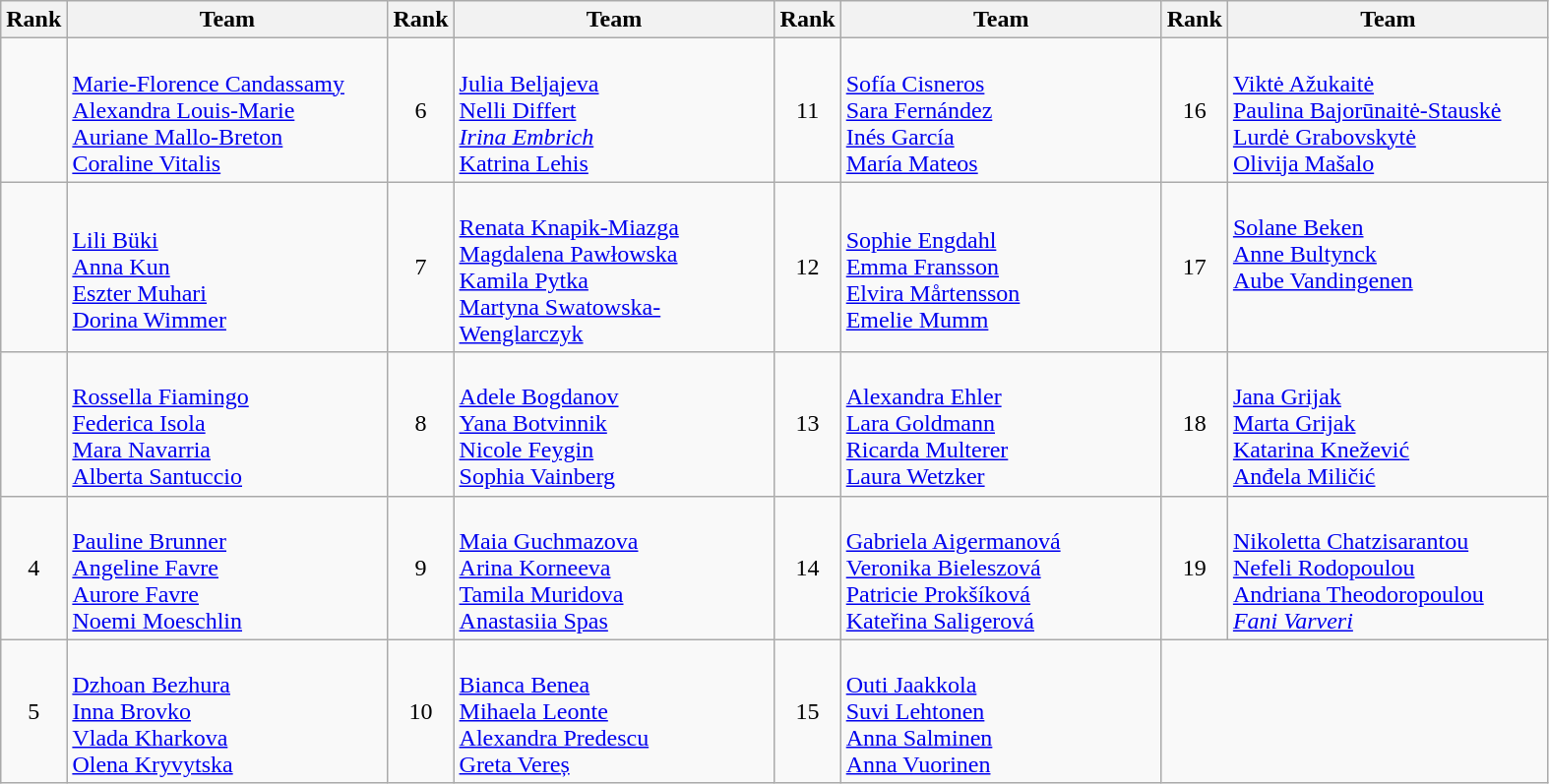<table class="wikitable" style="text-align: center;">
<tr>
<th width=30>Rank</th>
<th width=210>Team</th>
<th width=30>Rank</th>
<th width=210>Team</th>
<th width=30>Rank</th>
<th width=210>Team</th>
<th width=30>Rank</th>
<th width=210>Team</th>
</tr>
<tr>
<td></td>
<td align=left><br><a href='#'>Marie-Florence Candassamy</a><br><a href='#'>Alexandra Louis-Marie</a><br><a href='#'>Auriane Mallo-Breton</a><br><a href='#'>Coraline Vitalis</a></td>
<td>6</td>
<td align=left><br><a href='#'>Julia Beljajeva</a><br><a href='#'>Nelli Differt</a><br><em><a href='#'>Irina Embrich</a></em><br><a href='#'>Katrina Lehis</a></td>
<td>11</td>
<td align=left><br><a href='#'>Sofía Cisneros</a><br><a href='#'>Sara Fernández</a><br><a href='#'>Inés García</a><br><a href='#'>María Mateos</a></td>
<td>16</td>
<td align=left><br><a href='#'>Viktė Ažukaitė</a><br><a href='#'>Paulina Bajorūnaitė-Stauskė</a><br><a href='#'>Lurdė Grabovskytė</a><br><a href='#'>Olivija Mašalo</a></td>
</tr>
<tr>
<td></td>
<td align=left><br><a href='#'>Lili Büki</a><br><a href='#'>Anna Kun</a><br><a href='#'>Eszter Muhari</a><br><a href='#'>Dorina Wimmer</a></td>
<td>7</td>
<td align=left><br><a href='#'>Renata Knapik-Miazga</a><br><a href='#'>Magdalena Pawłowska</a><br><a href='#'>Kamila Pytka</a><br><a href='#'>Martyna Swatowska-Wenglarczyk</a></td>
<td>12</td>
<td align=left><br><a href='#'>Sophie Engdahl</a><br><a href='#'>Emma Fransson</a><br><a href='#'>Elvira Mårtensson</a><br><a href='#'>Emelie Mumm</a></td>
<td>17</td>
<td valign=top align=left><br><a href='#'>Solane Beken</a><br><a href='#'>Anne Bultynck</a><br><a href='#'>Aube Vandingenen</a></td>
</tr>
<tr>
<td></td>
<td align=left><br><a href='#'>Rossella Fiamingo</a><br><a href='#'>Federica Isola</a><br><a href='#'>Mara Navarria</a><br><a href='#'>Alberta Santuccio</a></td>
<td>8</td>
<td align=left><br><a href='#'>Adele Bogdanov</a><br><a href='#'>Yana Botvinnik</a><br><a href='#'>Nicole Feygin</a><br><a href='#'>Sophia Vainberg</a></td>
<td>13</td>
<td align=left><br><a href='#'>Alexandra Ehler</a><br><a href='#'>Lara Goldmann</a><br><a href='#'>Ricarda Multerer</a><br><a href='#'>Laura Wetzker</a></td>
<td>18</td>
<td align=left><br><a href='#'>Jana Grijak</a><br><a href='#'>Marta Grijak</a><br><a href='#'>Katarina Knežević</a><br><a href='#'>Anđela Miličić</a></td>
</tr>
<tr>
<td>4</td>
<td align=left><br><a href='#'>Pauline Brunner</a><br><a href='#'>Angeline Favre</a><br><a href='#'>Aurore Favre</a><br><a href='#'>Noemi Moeschlin</a></td>
<td>9</td>
<td align=left><br><a href='#'>Maia Guchmazova</a><br><a href='#'>Arina Korneeva</a><br><a href='#'>Tamila Muridova</a><br><a href='#'>Anastasiia Spas</a></td>
<td>14</td>
<td align=left><br><a href='#'>Gabriela Aigermanová</a><br><a href='#'>Veronika Bieleszová</a><br><a href='#'>Patricie Prokšíková</a><br><a href='#'>Kateřina Saligerová</a></td>
<td>19</td>
<td align=left><br><a href='#'>Nikoletta Chatzisarantou</a><br><a href='#'>Nefeli Rodopoulou</a><br><a href='#'>Andriana Theodoropoulou</a><br><em><a href='#'>Fani Varveri</a></em></td>
</tr>
<tr>
<td>5</td>
<td align=left><br><a href='#'>Dzhoan Bezhura</a><br><a href='#'>Inna Brovko</a><br><a href='#'>Vlada Kharkova</a><br><a href='#'>Olena Kryvytska</a></td>
<td>10</td>
<td align=left><br><a href='#'>Bianca Benea</a><br><a href='#'>Mihaela Leonte</a><br><a href='#'>Alexandra Predescu</a><br><a href='#'>Greta Vereș</a></td>
<td>15</td>
<td align=left><br><a href='#'>Outi Jaakkola</a><br><a href='#'>Suvi Lehtonen</a><br><a href='#'>Anna Salminen</a><br><a href='#'>Anna Vuorinen</a></td>
<td colspan=2></td>
</tr>
</table>
